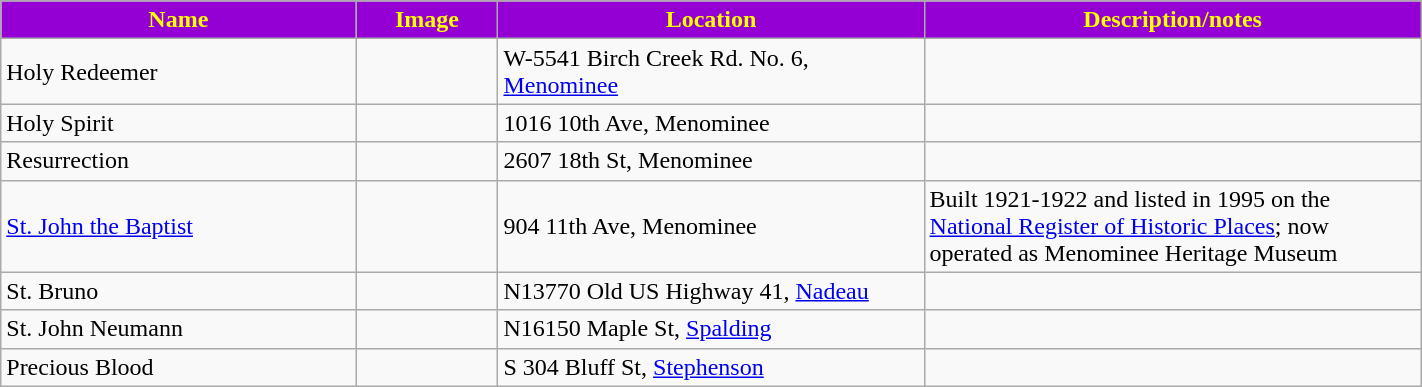<table class="wikitable sortable" style="width:75%">
<tr>
<th style="background:darkviolet; color:yellow;" width="25%"><strong>Name</strong></th>
<th style="background:darkviolet; color:yellow;" width="10%"><strong>Image</strong></th>
<th style="background:darkviolet; color:yellow;" width="30%"><strong>Location</strong></th>
<th style="background:darkviolet; color:yellow;" width="35%"><strong>Description/notes</strong></th>
</tr>
<tr>
<td>Holy Redeemer</td>
<td></td>
<td>W-5541 Birch Creek Rd. No. 6, <a href='#'>Menominee</a></td>
<td></td>
</tr>
<tr>
<td>Holy Spirit</td>
<td></td>
<td>1016 10th Ave, Menominee</td>
<td></td>
</tr>
<tr>
<td>Resurrection</td>
<td></td>
<td>2607 18th St, Menominee</td>
<td></td>
</tr>
<tr>
<td><a href='#'>St. John the Baptist</a></td>
<td></td>
<td>904 11th Ave, Menominee</td>
<td>Built 1921-1922 and listed in 1995 on the <a href='#'>National Register of Historic Places</a>; now operated as Menominee Heritage Museum</td>
</tr>
<tr>
<td>St. Bruno</td>
<td></td>
<td>N13770 Old US Highway 41, <a href='#'>Nadeau</a></td>
<td></td>
</tr>
<tr>
<td>St. John Neumann</td>
<td></td>
<td>N16150 Maple St, <a href='#'>Spalding</a></td>
<td></td>
</tr>
<tr>
<td>Precious Blood</td>
<td></td>
<td>S 304 Bluff St, <a href='#'>Stephenson</a></td>
<td></td>
</tr>
</table>
